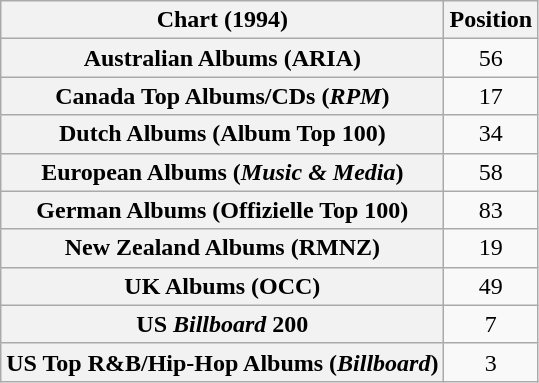<table class="wikitable sortable plainrowheaders" style="text-align:center">
<tr>
<th scope="col">Chart (1994)</th>
<th scope="col">Position</th>
</tr>
<tr>
<th scope="row">Australian Albums (ARIA)</th>
<td>56</td>
</tr>
<tr>
<th scope="row">Canada Top Albums/CDs (<em>RPM</em>)</th>
<td>17</td>
</tr>
<tr>
<th scope="row">Dutch Albums (Album Top 100)</th>
<td>34</td>
</tr>
<tr>
<th scope="row">European Albums (<em>Music & Media</em>)</th>
<td>58</td>
</tr>
<tr>
<th scope="row">German Albums (Offizielle Top 100)</th>
<td>83</td>
</tr>
<tr>
<th scope="row">New Zealand Albums (RMNZ)</th>
<td>19</td>
</tr>
<tr>
<th scope="row">UK Albums (OCC)</th>
<td>49</td>
</tr>
<tr>
<th scope="row">US <em>Billboard</em> 200</th>
<td>7</td>
</tr>
<tr>
<th scope="row">US Top R&B/Hip-Hop Albums (<em>Billboard</em>)</th>
<td>3</td>
</tr>
</table>
